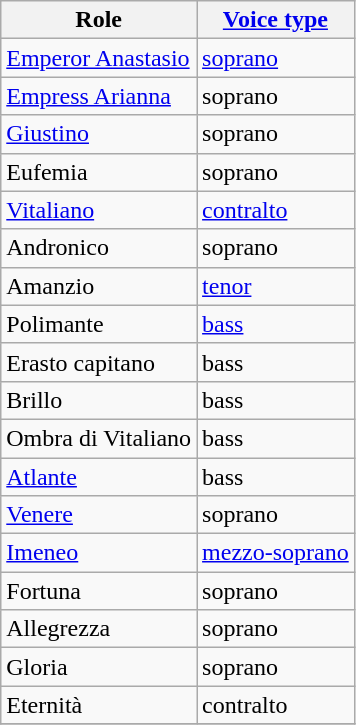<table class="wikitable">
<tr>
<th>Role</th>
<th><a href='#'>Voice type</a></th>
</tr>
<tr>
<td><a href='#'>Emperor Anastasio</a></td>
<td><a href='#'>soprano</a></td>
</tr>
<tr>
<td><a href='#'>Empress Arianna</a></td>
<td>soprano</td>
</tr>
<tr>
<td><a href='#'>Giustino</a></td>
<td>soprano</td>
</tr>
<tr>
<td>Eufemia</td>
<td>soprano</td>
</tr>
<tr>
<td><a href='#'>Vitaliano</a></td>
<td><a href='#'>contralto</a></td>
</tr>
<tr>
<td>Andronico</td>
<td>soprano</td>
</tr>
<tr>
<td>Amanzio</td>
<td><a href='#'>tenor</a></td>
</tr>
<tr>
<td>Polimante</td>
<td><a href='#'>bass</a></td>
</tr>
<tr>
<td>Erasto capitano</td>
<td>bass</td>
</tr>
<tr>
<td>Brillo</td>
<td>bass</td>
</tr>
<tr>
<td>Ombra di Vitaliano</td>
<td>bass</td>
</tr>
<tr>
<td><a href='#'>Atlante</a></td>
<td>bass</td>
</tr>
<tr>
<td><a href='#'>Venere</a></td>
<td>soprano</td>
</tr>
<tr>
<td><a href='#'>Imeneo</a></td>
<td><a href='#'>mezzo-soprano</a></td>
</tr>
<tr>
<td>Fortuna</td>
<td>soprano</td>
</tr>
<tr>
<td>Allegrezza</td>
<td>soprano</td>
</tr>
<tr>
<td>Gloria</td>
<td>soprano</td>
</tr>
<tr>
<td>Eternità</td>
<td>contralto</td>
</tr>
<tr>
</tr>
</table>
